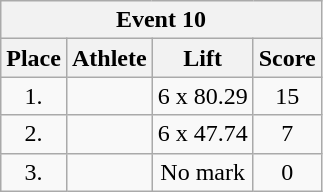<table class=wikitable style="text-align:center">
<tr>
<th colspan=4><strong>Event 10</strong></th>
</tr>
<tr>
<th>Place</th>
<th>Athlete</th>
<th>Lift</th>
<th>Score</th>
</tr>
<tr>
<td width=30>1.</td>
<td align=left></td>
<td>6 x 80.29</td>
<td>15</td>
</tr>
<tr>
<td>2.</td>
<td align=left></td>
<td>6 x 47.74</td>
<td>7</td>
</tr>
<tr>
<td>3.</td>
<td align=left></td>
<td>No mark</td>
<td>0</td>
</tr>
</table>
